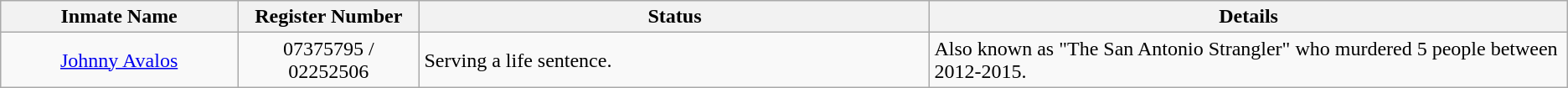<table class="wikitable sortable">
<tr>
<th width=13%>Inmate Name</th>
<th width=10%>Register Number</th>
<th width=28%>Status</th>
<th width=35%>Details</th>
</tr>
<tr>
<td style="text-align:center;"><a href='#'>Johnny Avalos</a></td>
<td style="text-align:center;">07375795 / 02252506</td>
<td>Serving a life sentence.</td>
<td>Also known as "The San Antonio Strangler" who murdered 5 people between 2012-2015.</td>
</tr>
</table>
